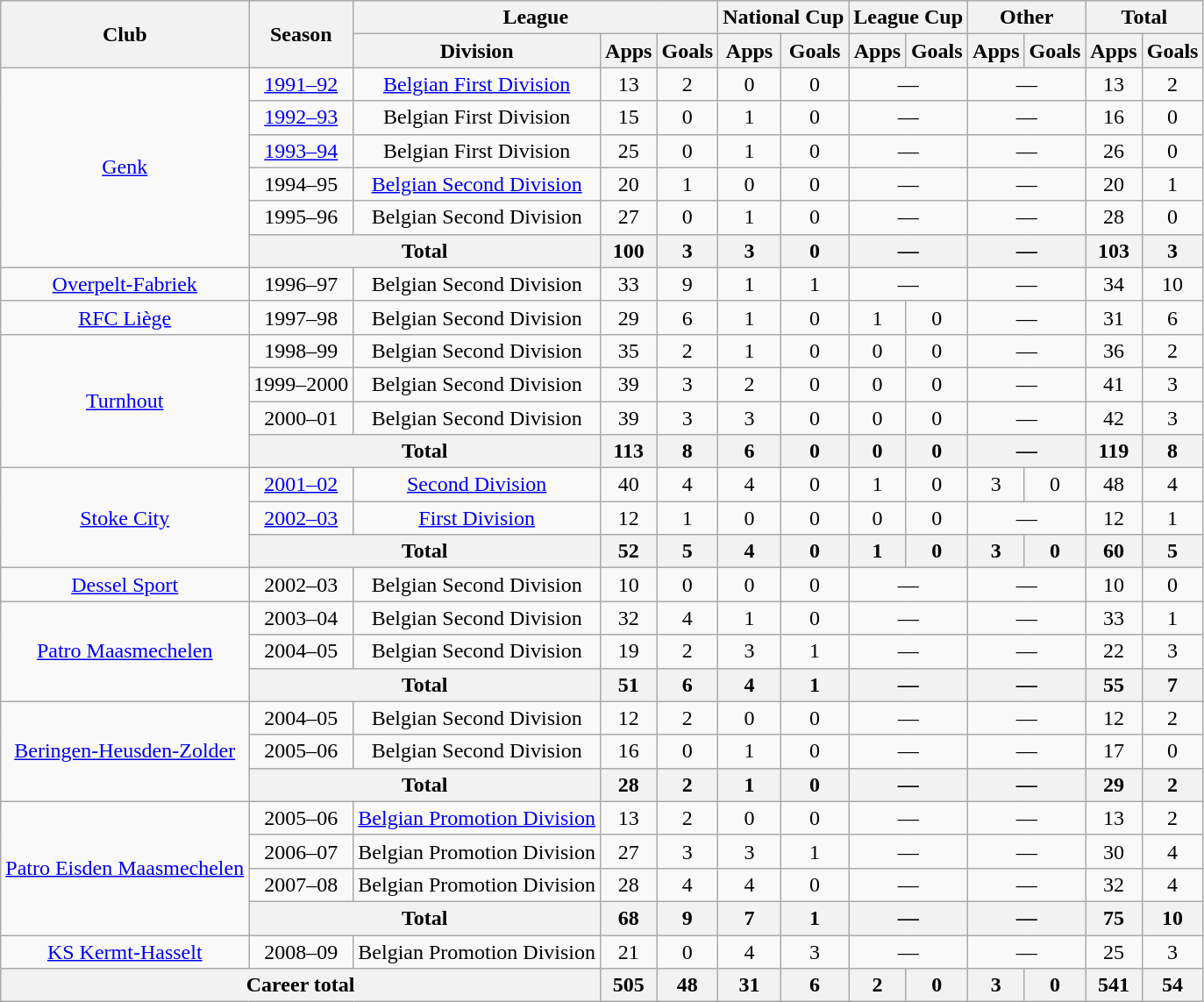<table class="wikitable" style="text-align: center;">
<tr>
<th rowspan="2">Club</th>
<th rowspan="2">Season</th>
<th colspan="3">League</th>
<th colspan="2">National Cup</th>
<th colspan="2">League Cup</th>
<th colspan="2">Other</th>
<th colspan="2">Total</th>
</tr>
<tr>
<th>Division</th>
<th>Apps</th>
<th>Goals</th>
<th>Apps</th>
<th>Goals</th>
<th>Apps</th>
<th>Goals</th>
<th>Apps</th>
<th>Goals</th>
<th>Apps</th>
<th>Goals</th>
</tr>
<tr>
<td rowspan=6><a href='#'>Genk</a></td>
<td><a href='#'>1991–92</a></td>
<td><a href='#'>Belgian First Division</a></td>
<td>13</td>
<td>2</td>
<td>0</td>
<td>0</td>
<td colspan=2>—</td>
<td colspan=2>—</td>
<td>13</td>
<td>2</td>
</tr>
<tr>
<td><a href='#'>1992–93</a></td>
<td>Belgian First Division</td>
<td>15</td>
<td>0</td>
<td>1</td>
<td>0</td>
<td colspan=2>—</td>
<td colspan=2>—</td>
<td>16</td>
<td>0</td>
</tr>
<tr>
<td><a href='#'>1993–94</a></td>
<td>Belgian First Division</td>
<td>25</td>
<td>0</td>
<td>1</td>
<td>0</td>
<td colspan=2>—</td>
<td colspan=2>—</td>
<td>26</td>
<td>0</td>
</tr>
<tr>
<td>1994–95</td>
<td><a href='#'>Belgian Second Division</a></td>
<td>20</td>
<td>1</td>
<td>0</td>
<td>0</td>
<td colspan=2>—</td>
<td colspan=2>—</td>
<td>20</td>
<td>1</td>
</tr>
<tr>
<td>1995–96</td>
<td>Belgian Second Division</td>
<td>27</td>
<td>0</td>
<td>1</td>
<td>0</td>
<td colspan=2>—</td>
<td colspan=2>—</td>
<td>28</td>
<td>0</td>
</tr>
<tr>
<th colspan=2>Total</th>
<th>100</th>
<th>3</th>
<th>3</th>
<th>0</th>
<th colspan=2>—</th>
<th colspan=2>—</th>
<th>103</th>
<th>3</th>
</tr>
<tr>
<td><a href='#'>Overpelt-Fabriek</a></td>
<td>1996–97</td>
<td>Belgian Second Division</td>
<td>33</td>
<td>9</td>
<td>1</td>
<td>1</td>
<td colspan=2>—</td>
<td colspan=2>—</td>
<td>34</td>
<td>10</td>
</tr>
<tr>
<td><a href='#'>RFC Liège</a></td>
<td>1997–98</td>
<td>Belgian Second Division</td>
<td>29</td>
<td>6</td>
<td>1</td>
<td>0</td>
<td>1</td>
<td>0</td>
<td colspan=2>—</td>
<td>31</td>
<td>6</td>
</tr>
<tr>
<td rowspan=4><a href='#'>Turnhout</a></td>
<td>1998–99</td>
<td>Belgian Second Division</td>
<td>35</td>
<td>2</td>
<td>1</td>
<td>0</td>
<td>0</td>
<td>0</td>
<td colspan=2>—</td>
<td>36</td>
<td>2</td>
</tr>
<tr>
<td>1999–2000</td>
<td>Belgian Second Division</td>
<td>39</td>
<td>3</td>
<td>2</td>
<td>0</td>
<td>0</td>
<td>0</td>
<td colspan=2>—</td>
<td>41</td>
<td>3</td>
</tr>
<tr>
<td>2000–01</td>
<td>Belgian Second Division</td>
<td>39</td>
<td>3</td>
<td>3</td>
<td>0</td>
<td>0</td>
<td>0</td>
<td colspan=2>—</td>
<td>42</td>
<td>3</td>
</tr>
<tr>
<th colspan=2>Total</th>
<th>113</th>
<th>8</th>
<th>6</th>
<th>0</th>
<th>0</th>
<th>0</th>
<th colspan=2>—</th>
<th>119</th>
<th>8</th>
</tr>
<tr>
<td rowspan=3><a href='#'>Stoke City</a></td>
<td><a href='#'>2001–02</a></td>
<td><a href='#'>Second Division</a></td>
<td>40</td>
<td>4</td>
<td>4</td>
<td>0</td>
<td>1</td>
<td>0</td>
<td>3</td>
<td>0</td>
<td>48</td>
<td>4</td>
</tr>
<tr>
<td><a href='#'>2002–03</a></td>
<td><a href='#'>First Division</a></td>
<td>12</td>
<td>1</td>
<td>0</td>
<td>0</td>
<td>0</td>
<td>0</td>
<td colspan=2>—</td>
<td>12</td>
<td>1</td>
</tr>
<tr>
<th colspan=2>Total</th>
<th>52</th>
<th>5</th>
<th>4</th>
<th>0</th>
<th>1</th>
<th>0</th>
<th>3</th>
<th>0</th>
<th>60</th>
<th>5</th>
</tr>
<tr>
<td><a href='#'>Dessel Sport</a></td>
<td>2002–03</td>
<td>Belgian Second Division</td>
<td>10</td>
<td>0</td>
<td>0</td>
<td>0</td>
<td colspan=2>—</td>
<td colspan=2>—</td>
<td>10</td>
<td>0</td>
</tr>
<tr>
<td rowspan=3><a href='#'>Patro Maasmechelen</a></td>
<td>2003–04</td>
<td>Belgian Second Division</td>
<td>32</td>
<td>4</td>
<td>1</td>
<td>0</td>
<td colspan=2>—</td>
<td colspan=2>—</td>
<td>33</td>
<td>1</td>
</tr>
<tr>
<td>2004–05</td>
<td>Belgian Second Division</td>
<td>19</td>
<td>2</td>
<td>3</td>
<td>1</td>
<td colspan=2>—</td>
<td colspan=2>—</td>
<td>22</td>
<td>3</td>
</tr>
<tr>
<th colspan=2>Total</th>
<th>51</th>
<th>6</th>
<th>4</th>
<th>1</th>
<th colspan=2>—</th>
<th colspan=2>—</th>
<th>55</th>
<th>7</th>
</tr>
<tr>
<td rowspan=3><a href='#'>Beringen-Heusden-Zolder</a></td>
<td>2004–05</td>
<td>Belgian Second Division</td>
<td>12</td>
<td>2</td>
<td>0</td>
<td>0</td>
<td colspan=2>—</td>
<td colspan=2>—</td>
<td>12</td>
<td>2</td>
</tr>
<tr>
<td>2005–06</td>
<td>Belgian Second Division</td>
<td>16</td>
<td>0</td>
<td>1</td>
<td>0</td>
<td colspan=2>—</td>
<td colspan=2>—</td>
<td>17</td>
<td>0</td>
</tr>
<tr>
<th colspan=2>Total</th>
<th>28</th>
<th>2</th>
<th>1</th>
<th>0</th>
<th colspan=2>—</th>
<th colspan=2>—</th>
<th>29</th>
<th>2</th>
</tr>
<tr>
<td rowspan=4><a href='#'>Patro Eisden Maasmechelen</a></td>
<td>2005–06</td>
<td><a href='#'>Belgian Promotion Division</a></td>
<td>13</td>
<td>2</td>
<td>0</td>
<td>0</td>
<td colspan=2>—</td>
<td colspan=2>—</td>
<td>13</td>
<td>2</td>
</tr>
<tr>
<td>2006–07</td>
<td>Belgian Promotion Division</td>
<td>27</td>
<td>3</td>
<td>3</td>
<td>1</td>
<td colspan=2>—</td>
<td colspan=2>—</td>
<td>30</td>
<td>4</td>
</tr>
<tr>
<td>2007–08</td>
<td>Belgian Promotion Division</td>
<td>28</td>
<td>4</td>
<td>4</td>
<td>0</td>
<td colspan=2>—</td>
<td colspan=2>—</td>
<td>32</td>
<td>4</td>
</tr>
<tr>
<th colspan=2>Total</th>
<th>68</th>
<th>9</th>
<th>7</th>
<th>1</th>
<th colspan=2>—</th>
<th colspan=2>—</th>
<th>75</th>
<th>10</th>
</tr>
<tr>
<td><a href='#'>KS Kermt-Hasselt</a></td>
<td>2008–09</td>
<td>Belgian Promotion Division</td>
<td>21</td>
<td>0</td>
<td>4</td>
<td>3</td>
<td colspan=2>—</td>
<td colspan=2>—</td>
<td>25</td>
<td>3</td>
</tr>
<tr>
<th colspan="3">Career total</th>
<th>505</th>
<th>48</th>
<th>31</th>
<th>6</th>
<th>2</th>
<th>0</th>
<th>3</th>
<th>0</th>
<th>541</th>
<th>54</th>
</tr>
</table>
